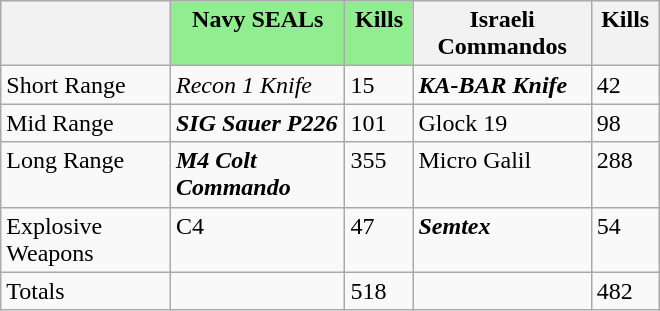<table class="wikitable" style="text-align:left; width:440px; height:200px">
<tr valign="top">
<th style="width:120px;"></th>
<th style="width:120px; background:lightgreen;">Navy SEALs</th>
<th style="width:40px; background:lightgreen;">Kills</th>
<th style="width:120px;">Israeli Commandos</th>
<th style="width:40px;">Kills</th>
</tr>
<tr valign="top">
<td>Short Range</td>
<td><em>Recon 1 Knife</em></td>
<td>15</td>
<td><strong><em>KA-BAR Knife</em></strong></td>
<td>42</td>
</tr>
<tr valign="top">
<td>Mid Range</td>
<td><strong><em>SIG Sauer P226</em></strong></td>
<td>101</td>
<td>Glock 19</td>
<td>98</td>
</tr>
<tr valign="top">
<td>Long Range</td>
<td><strong><em>M4 Colt Commando</em></strong></td>
<td>355</td>
<td>Micro Galil</td>
<td>288</td>
</tr>
<tr valign="top">
<td>Explosive Weapons</td>
<td>C4</td>
<td>47</td>
<td><strong><em>Semtex</em></strong></td>
<td>54</td>
</tr>
<tr valign="top">
<td>Totals</td>
<td></td>
<td>518</td>
<td></td>
<td>482</td>
</tr>
</table>
